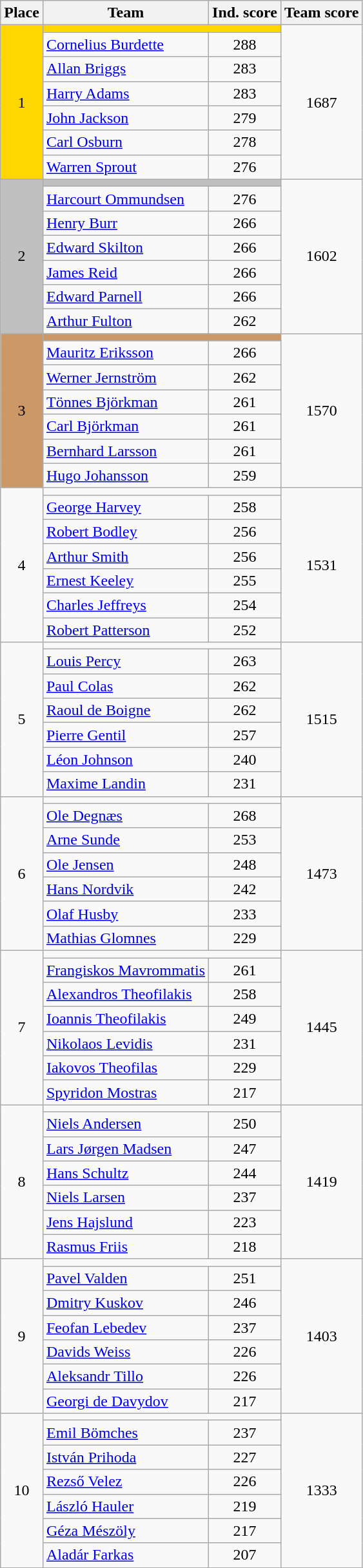<table class=wikitable style="text-align:center">
<tr>
<th>Place</th>
<th>Team</th>
<th>Ind. score</th>
<th>Team score</th>
</tr>
<tr>
<td rowspan=7 bgcolor=gold>1</td>
<td colspan=2 align=left bgcolor=gold></td>
<td rowspan=7>1687</td>
</tr>
<tr>
<td align=left><a href='#'>Cornelius Burdette</a></td>
<td>288</td>
</tr>
<tr>
<td align=left><a href='#'>Allan Briggs</a></td>
<td>283</td>
</tr>
<tr>
<td align=left><a href='#'>Harry Adams</a></td>
<td>283</td>
</tr>
<tr>
<td align=left><a href='#'>John Jackson</a></td>
<td>279</td>
</tr>
<tr>
<td align=left><a href='#'>Carl Osburn</a></td>
<td>278</td>
</tr>
<tr>
<td align=left><a href='#'>Warren Sprout</a></td>
<td>276</td>
</tr>
<tr>
<td rowspan=7 bgcolor=silver>2</td>
<td colspan=2 align=left bgcolor=silver></td>
<td rowspan=7>1602</td>
</tr>
<tr>
<td align=left><a href='#'>Harcourt Ommundsen</a></td>
<td>276</td>
</tr>
<tr>
<td align=left><a href='#'>Henry Burr</a></td>
<td>266</td>
</tr>
<tr>
<td align=left><a href='#'>Edward Skilton</a></td>
<td>266</td>
</tr>
<tr>
<td align=left><a href='#'>James Reid</a></td>
<td>266</td>
</tr>
<tr>
<td align=left><a href='#'>Edward Parnell</a></td>
<td>266</td>
</tr>
<tr>
<td align=left><a href='#'>Arthur Fulton</a></td>
<td>262</td>
</tr>
<tr>
<td rowspan=7 bgcolor=cc9966>3</td>
<td colspan=2 align=left bgcolor=cc9966></td>
<td rowspan=7>1570</td>
</tr>
<tr>
<td align=left><a href='#'>Mauritz Eriksson</a></td>
<td>266</td>
</tr>
<tr>
<td align=left><a href='#'>Werner Jernström</a></td>
<td>262</td>
</tr>
<tr>
<td align=left><a href='#'>Tönnes Björkman</a></td>
<td>261</td>
</tr>
<tr>
<td align=left><a href='#'>Carl Björkman</a></td>
<td>261</td>
</tr>
<tr>
<td align=left><a href='#'>Bernhard Larsson</a></td>
<td>261</td>
</tr>
<tr>
<td align=left><a href='#'>Hugo Johansson</a></td>
<td>259</td>
</tr>
<tr>
<td rowspan=7>4</td>
<td colspan=2 align=left></td>
<td rowspan=7>1531</td>
</tr>
<tr>
<td align=left><a href='#'>George Harvey</a></td>
<td>258</td>
</tr>
<tr>
<td align=left><a href='#'>Robert Bodley</a></td>
<td>256</td>
</tr>
<tr>
<td align=left><a href='#'>Arthur Smith</a></td>
<td>256</td>
</tr>
<tr>
<td align=left><a href='#'>Ernest Keeley</a></td>
<td>255</td>
</tr>
<tr>
<td align=left><a href='#'>Charles Jeffreys</a></td>
<td>254</td>
</tr>
<tr>
<td align=left><a href='#'>Robert Patterson</a></td>
<td>252</td>
</tr>
<tr>
<td rowspan=7>5</td>
<td colspan=2 align=left></td>
<td rowspan=7>1515</td>
</tr>
<tr>
<td align=left><a href='#'>Louis Percy</a></td>
<td>263</td>
</tr>
<tr>
<td align=left><a href='#'>Paul Colas</a></td>
<td>262</td>
</tr>
<tr>
<td align=left><a href='#'>Raoul de Boigne</a></td>
<td>262</td>
</tr>
<tr>
<td align=left><a href='#'>Pierre Gentil</a></td>
<td>257</td>
</tr>
<tr>
<td align=left><a href='#'>Léon Johnson</a></td>
<td>240</td>
</tr>
<tr>
<td align=left><a href='#'>Maxime Landin</a></td>
<td>231</td>
</tr>
<tr>
<td rowspan=7>6</td>
<td colspan=2 align=left></td>
<td rowspan=7>1473</td>
</tr>
<tr>
<td align=left><a href='#'>Ole Degnæs</a></td>
<td>268</td>
</tr>
<tr>
<td align=left><a href='#'>Arne Sunde</a></td>
<td>253</td>
</tr>
<tr>
<td align=left><a href='#'>Ole Jensen</a></td>
<td>248</td>
</tr>
<tr>
<td align=left><a href='#'>Hans Nordvik</a></td>
<td>242</td>
</tr>
<tr>
<td align=left><a href='#'>Olaf Husby</a></td>
<td>233</td>
</tr>
<tr>
<td align=left><a href='#'>Mathias Glomnes</a></td>
<td>229</td>
</tr>
<tr>
<td rowspan=7>7</td>
<td colspan=2 align=left></td>
<td rowspan=7>1445</td>
</tr>
<tr>
<td align=left><a href='#'>Frangiskos Mavrommatis</a></td>
<td>261</td>
</tr>
<tr>
<td align=left><a href='#'>Alexandros Theofilakis</a></td>
<td>258</td>
</tr>
<tr>
<td align=left><a href='#'>Ioannis Theofilakis</a></td>
<td>249</td>
</tr>
<tr>
<td align=left><a href='#'>Nikolaos Levidis</a></td>
<td>231</td>
</tr>
<tr>
<td align=left><a href='#'>Iakovos Theofilas</a></td>
<td>229</td>
</tr>
<tr>
<td align=left><a href='#'>Spyridon Mostras</a></td>
<td>217</td>
</tr>
<tr>
<td rowspan=7>8</td>
<td colspan=2 align=left></td>
<td rowspan=7>1419</td>
</tr>
<tr>
<td align=left><a href='#'>Niels Andersen</a></td>
<td>250</td>
</tr>
<tr>
<td align=left><a href='#'>Lars Jørgen Madsen</a></td>
<td>247</td>
</tr>
<tr>
<td align=left><a href='#'>Hans Schultz</a></td>
<td>244</td>
</tr>
<tr>
<td align=left><a href='#'>Niels Larsen</a></td>
<td>237</td>
</tr>
<tr>
<td align=left><a href='#'>Jens Hajslund</a></td>
<td>223</td>
</tr>
<tr>
<td align=left><a href='#'>Rasmus Friis</a></td>
<td>218</td>
</tr>
<tr>
<td rowspan=7>9</td>
<td colspan=2 align=left></td>
<td rowspan=7>1403</td>
</tr>
<tr>
<td align=left><a href='#'>Pavel Valden</a></td>
<td>251</td>
</tr>
<tr>
<td align=left><a href='#'>Dmitry Kuskov</a></td>
<td>246</td>
</tr>
<tr>
<td align=left><a href='#'>Feofan Lebedev</a></td>
<td>237</td>
</tr>
<tr>
<td align=left><a href='#'>Davids Weiss</a></td>
<td>226</td>
</tr>
<tr>
<td align=left><a href='#'>Aleksandr Tillo</a></td>
<td>226</td>
</tr>
<tr>
<td align=left><a href='#'>Georgi de Davydov</a></td>
<td>217</td>
</tr>
<tr>
<td rowspan=7>10</td>
<td colspan=2 align=left></td>
<td rowspan=7>1333</td>
</tr>
<tr>
<td align=left><a href='#'>Emil Bömches</a></td>
<td>237</td>
</tr>
<tr>
<td align=left><a href='#'>István Prihoda</a></td>
<td>227</td>
</tr>
<tr>
<td align=left><a href='#'>Rezső Velez</a></td>
<td>226</td>
</tr>
<tr>
<td align=left><a href='#'>László Hauler</a></td>
<td>219</td>
</tr>
<tr>
<td align=left><a href='#'>Géza Mészöly</a></td>
<td>217</td>
</tr>
<tr>
<td align=left><a href='#'>Aladár Farkas</a></td>
<td>207</td>
</tr>
</table>
